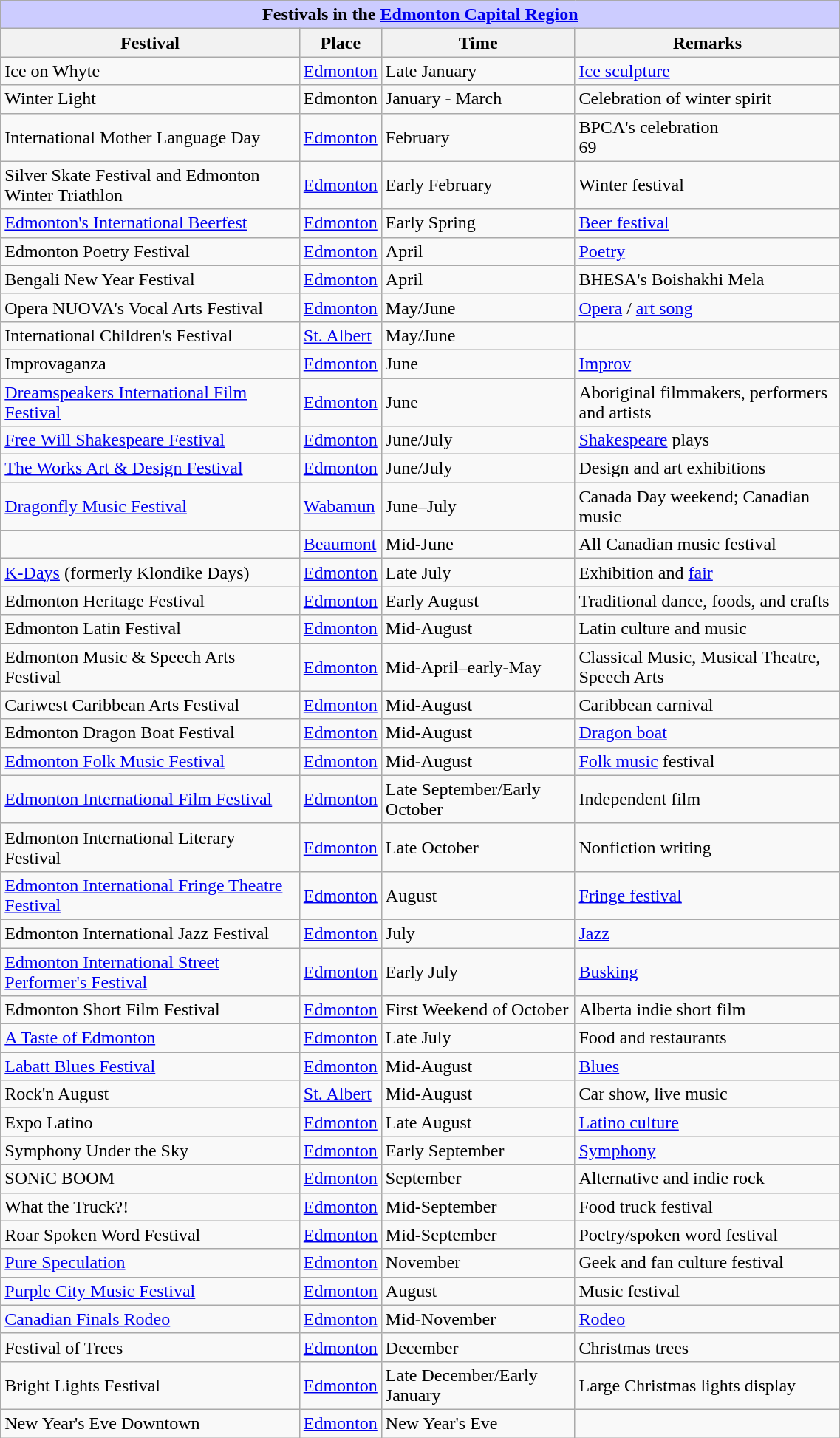<table class="wikitable" style="width:60%;">
<tr>
<th colspan="4"  style="text-align:center; background:#ccf;">Festivals in the <a href='#'>Edmonton Capital Region</a></th>
</tr>
<tr>
<th>Festival</th>
<th>Place</th>
<th>Time</th>
<th>Remarks</th>
</tr>
<tr>
<td>Ice on Whyte</td>
<td><a href='#'>Edmonton</a></td>
<td>Late January</td>
<td><a href='#'>Ice sculpture</a></td>
</tr>
<tr>
<td>Winter Light</td>
<td>Edmonton</td>
<td>January - March</td>
<td>Celebration of winter spirit</td>
</tr>
<tr>
<td>International Mother Language Day</td>
<td><a href='#'>Edmonton</a></td>
<td>February</td>
<td>BPCA's celebration<br>69</td>
</tr>
<tr>
<td>Silver Skate Festival and Edmonton Winter Triathlon</td>
<td><a href='#'>Edmonton</a></td>
<td>Early February</td>
<td>Winter festival</td>
</tr>
<tr>
<td><a href='#'>Edmonton's International Beerfest</a></td>
<td><a href='#'>Edmonton</a></td>
<td>Early Spring</td>
<td><a href='#'>Beer festival</a></td>
</tr>
<tr>
<td>Edmonton Poetry Festival</td>
<td><a href='#'>Edmonton</a></td>
<td>April</td>
<td><a href='#'>Poetry</a></td>
</tr>
<tr>
<td>Bengali New Year Festival</td>
<td><a href='#'>Edmonton</a></td>
<td>April</td>
<td>BHESA's Boishakhi Mela</td>
</tr>
<tr>
<td>Opera NUOVA's Vocal Arts Festival</td>
<td><a href='#'>Edmonton</a></td>
<td>May/June</td>
<td><a href='#'>Opera</a> / <a href='#'>art song</a></td>
</tr>
<tr>
<td>International Children's Festival</td>
<td><a href='#'>St. Albert</a></td>
<td>May/June</td>
<td></td>
</tr>
<tr>
<td>Improvaganza</td>
<td><a href='#'>Edmonton</a></td>
<td>June</td>
<td><a href='#'>Improv</a></td>
</tr>
<tr>
<td><a href='#'>Dreamspeakers International Film Festival</a></td>
<td><a href='#'>Edmonton</a></td>
<td>June</td>
<td>Aboriginal filmmakers, performers and artists</td>
</tr>
<tr>
<td><a href='#'>Free Will Shakespeare Festival</a></td>
<td><a href='#'>Edmonton</a></td>
<td>June/July</td>
<td><a href='#'>Shakespeare</a> plays</td>
</tr>
<tr>
<td><a href='#'>The Works Art & Design Festival</a></td>
<td><a href='#'>Edmonton</a></td>
<td>June/July</td>
<td>Design and art exhibitions</td>
</tr>
<tr>
<td><a href='#'>Dragonfly Music Festival</a></td>
<td><a href='#'>Wabamun</a></td>
<td>June–July</td>
<td>Canada Day weekend; Canadian music</td>
</tr>
<tr>
<td></td>
<td><a href='#'>Beaumont</a></td>
<td>Mid-June</td>
<td>All Canadian music festival</td>
</tr>
<tr>
<td><a href='#'>K-Days</a> (formerly Klondike Days)</td>
<td><a href='#'>Edmonton</a></td>
<td>Late July</td>
<td>Exhibition and <a href='#'>fair</a></td>
</tr>
<tr>
<td>Edmonton Heritage Festival</td>
<td><a href='#'>Edmonton</a></td>
<td>Early August</td>
<td>Traditional dance, foods, and crafts</td>
</tr>
<tr>
<td>Edmonton Latin Festival</td>
<td><a href='#'>Edmonton</a></td>
<td>Mid-August</td>
<td>Latin culture and music</td>
</tr>
<tr>
<td>Edmonton Music & Speech Arts Festival</td>
<td><a href='#'>Edmonton</a></td>
<td>Mid-April–early-May</td>
<td>Classical Music, Musical Theatre, Speech Arts</td>
</tr>
<tr>
<td>Cariwest Caribbean Arts Festival</td>
<td><a href='#'>Edmonton</a></td>
<td>Mid-August</td>
<td>Caribbean carnival</td>
</tr>
<tr>
<td>Edmonton Dragon Boat Festival</td>
<td><a href='#'>Edmonton</a></td>
<td>Mid-August</td>
<td><a href='#'>Dragon boat</a></td>
</tr>
<tr>
<td><a href='#'>Edmonton Folk Music Festival</a></td>
<td><a href='#'>Edmonton</a></td>
<td>Mid-August</td>
<td><a href='#'>Folk music</a> festival</td>
</tr>
<tr>
<td><a href='#'>Edmonton International Film Festival</a></td>
<td><a href='#'>Edmonton</a></td>
<td>Late September/Early October</td>
<td>Independent film</td>
</tr>
<tr>
<td>Edmonton International Literary Festival</td>
<td><a href='#'>Edmonton</a></td>
<td>Late October</td>
<td>Nonfiction writing</td>
</tr>
<tr>
<td><a href='#'>Edmonton International Fringe Theatre Festival</a></td>
<td><a href='#'>Edmonton</a></td>
<td>August</td>
<td><a href='#'>Fringe festival</a></td>
</tr>
<tr>
<td>Edmonton International Jazz Festival</td>
<td><a href='#'>Edmonton</a></td>
<td>July</td>
<td><a href='#'>Jazz</a></td>
</tr>
<tr>
<td><a href='#'>Edmonton International Street Performer's Festival</a></td>
<td><a href='#'>Edmonton</a></td>
<td>Early July</td>
<td><a href='#'>Busking</a></td>
</tr>
<tr>
<td>Edmonton Short Film Festival</td>
<td><a href='#'>Edmonton</a></td>
<td>First Weekend of October</td>
<td>Alberta indie short film</td>
</tr>
<tr>
<td><a href='#'>A Taste of Edmonton</a></td>
<td><a href='#'>Edmonton</a></td>
<td>Late July</td>
<td>Food and restaurants</td>
</tr>
<tr>
<td><a href='#'>Labatt Blues Festival</a></td>
<td><a href='#'>Edmonton</a></td>
<td>Mid-August</td>
<td><a href='#'>Blues</a></td>
</tr>
<tr>
<td>Rock'n August</td>
<td><a href='#'>St. Albert</a></td>
<td>Mid-August</td>
<td>Car show, live music</td>
</tr>
<tr>
<td>Expo Latino</td>
<td><a href='#'>Edmonton</a></td>
<td>Late August</td>
<td><a href='#'>Latino culture</a></td>
</tr>
<tr>
<td>Symphony Under the Sky</td>
<td><a href='#'>Edmonton</a></td>
<td>Early September</td>
<td><a href='#'>Symphony</a></td>
</tr>
<tr>
<td>SONiC BOOM</td>
<td><a href='#'>Edmonton</a></td>
<td>September</td>
<td>Alternative and indie rock</td>
</tr>
<tr>
<td>What the Truck?!</td>
<td><a href='#'>Edmonton</a></td>
<td>Mid-September</td>
<td>Food truck festival</td>
</tr>
<tr>
<td>Roar Spoken Word Festival</td>
<td><a href='#'>Edmonton</a></td>
<td>Mid-September</td>
<td>Poetry/spoken word festival</td>
</tr>
<tr>
<td><a href='#'>Pure Speculation</a></td>
<td><a href='#'>Edmonton</a></td>
<td>November</td>
<td>Geek and fan culture festival</td>
</tr>
<tr>
<td><a href='#'>Purple City Music Festival</a></td>
<td><a href='#'>Edmonton</a></td>
<td>August</td>
<td>Music festival</td>
</tr>
<tr>
<td><a href='#'>Canadian Finals Rodeo</a></td>
<td><a href='#'>Edmonton</a></td>
<td>Mid-November</td>
<td><a href='#'>Rodeo</a></td>
</tr>
<tr>
<td>Festival of Trees</td>
<td><a href='#'>Edmonton</a></td>
<td>December</td>
<td>Christmas trees</td>
</tr>
<tr>
<td>Bright Lights Festival</td>
<td><a href='#'>Edmonton</a></td>
<td>Late December/Early January</td>
<td>Large Christmas lights display</td>
</tr>
<tr>
<td>New Year's Eve Downtown</td>
<td><a href='#'>Edmonton</a></td>
<td>New Year's Eve</td>
<td></td>
</tr>
</table>
